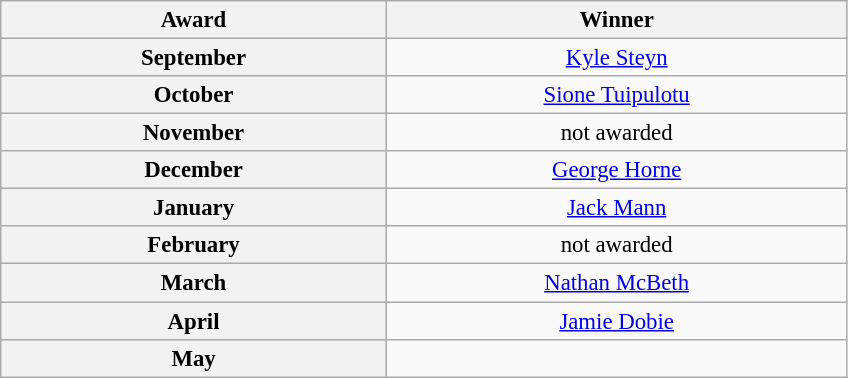<table class="wikitable" style="font-size:95%; text-align:center;">
<tr>
<th style="width:250px;">Award</th>
<th style="width:300px;">Winner</th>
</tr>
<tr>
<th>September</th>
<td> <a href='#'>Kyle Steyn</a></td>
</tr>
<tr>
<th>October</th>
<td> <a href='#'>Sione Tuipulotu</a></td>
</tr>
<tr>
<th>November</th>
<td>not awarded</td>
</tr>
<tr>
<th>December</th>
<td> <a href='#'>George Horne</a></td>
</tr>
<tr>
<th>January</th>
<td> <a href='#'>Jack Mann</a></td>
</tr>
<tr>
<th>February</th>
<td>not awarded</td>
</tr>
<tr>
<th>March</th>
<td> <a href='#'>Nathan McBeth</a></td>
</tr>
<tr>
<th>April</th>
<td> <a href='#'>Jamie Dobie</a></td>
</tr>
<tr>
<th>May</th>
<td></td>
</tr>
</table>
